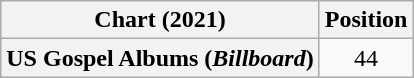<table class="wikitable plainrowheaders" style="text-align:center">
<tr>
<th scope="col">Chart (2021)</th>
<th scope="col">Position</th>
</tr>
<tr>
<th scope="row">US Gospel Albums (<em>Billboard</em>)</th>
<td>44</td>
</tr>
</table>
